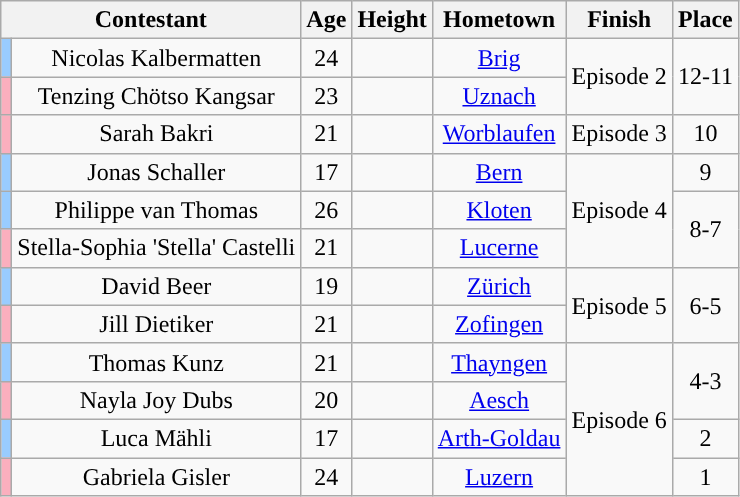<table class="wikitable sortable" style="text-align:center;">
<tr>
<th colspan="2">Contestant</th>
<th>Age</th>
<th>Height</th>
<th>Hometown</th>
<th>Finish</th>
<th>Place</th>
</tr>
<tr>
<td style="background:#9cf;"></td>
<td>Nicolas Kalbermatten</td>
<td>24</td>
<td></td>
<td><a href='#'>Brig</a></td>
<td rowspan=2>Episode 2</td>
<td rowspan=2>12-11</td>
</tr>
<tr>
<td style="background:#faafbe"></td>
<td>Tenzing Chötso Kangsar</td>
<td>23</td>
<td></td>
<td><a href='#'>Uznach</a></td>
</tr>
<tr>
<td style="background:#faafbe"></td>
<td>Sarah Bakri</td>
<td>21</td>
<td></td>
<td><a href='#'>Worblaufen</a></td>
<td>Episode 3</td>
<td>10</td>
</tr>
<tr>
<td style="background:#9cf;"></td>
<td>Jonas Schaller</td>
<td>17</td>
<td></td>
<td><a href='#'>Bern</a></td>
<td rowspan=3>Episode 4</td>
<td>9</td>
</tr>
<tr>
<td style="background:#9cf;"></td>
<td>Philippe van Thomas</td>
<td>26</td>
<td></td>
<td><a href='#'>Kloten</a></td>
<td rowspan=2>8-7</td>
</tr>
<tr>
<td style="background:#faafbe"></td>
<td>Stella-Sophia 'Stella' Castelli</td>
<td>21</td>
<td></td>
<td><a href='#'>Lucerne</a></td>
</tr>
<tr>
<td style="background:#9cf;"></td>
<td>David Beer</td>
<td>19</td>
<td></td>
<td><a href='#'>Zürich</a></td>
<td rowspan="2">Episode 5</td>
<td rowspan="2">6-5</td>
</tr>
<tr>
<td style="background:#faafbe"></td>
<td>Jill Dietiker</td>
<td>21</td>
<td></td>
<td><a href='#'>Zofingen</a></td>
</tr>
<tr>
<td style="background:#9cf;"></td>
<td>Thomas Kunz</td>
<td>21</td>
<td></td>
<td><a href='#'>Thayngen</a></td>
<td rowspan="4">Episode 6</td>
<td rowspan="2">4-3</td>
</tr>
<tr>
<td style="background:#faafbe"></td>
<td>Nayla Joy Dubs</td>
<td>20</td>
<td></td>
<td><a href='#'>Aesch</a></td>
</tr>
<tr>
<td style="background:#9cf;"></td>
<td>Luca Mähli</td>
<td>17</td>
<td></td>
<td><a href='#'>Arth-Goldau</a></td>
<td>2</td>
</tr>
<tr>
<td style="background:#faafbe"></td>
<td>Gabriela Gisler</td>
<td>24</td>
<td></td>
<td><a href='#'>Luzern</a></td>
<td>1</td>
</tr>
</table>
